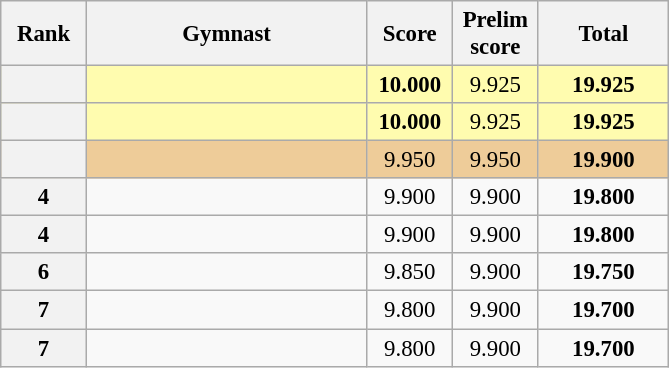<table class="wikitable sortable" style="text-align:center; font-size:95%">
<tr>
<th scope="col" style="width:50px;">Rank</th>
<th scope="col" style="width:180px;">Gymnast</th>
<th scope="col" style="width:50px;">Score</th>
<th scope="col" style="width:50px;">Prelim score</th>
<th scope="col" style="width:80px;">Total</th>
</tr>
<tr style="background:#fffcaf;">
<th scope=row style="text-align:center"></th>
<td style="text-align:left;"></td>
<td><strong>10.000</strong></td>
<td>9.925</td>
<td><strong>19.925</strong></td>
</tr>
<tr style="background:#fffcaf;">
<th scope=row style="text-align:center"></th>
<td style="text-align:left;"></td>
<td><strong>10.000</strong></td>
<td>9.925</td>
<td><strong>19.925</strong></td>
</tr>
<tr style="background:#ec9;">
<th scope=row style="text-align:center"></th>
<td style="text-align:left;"></td>
<td>9.950</td>
<td>9.950</td>
<td><strong>19.900</strong></td>
</tr>
<tr>
<th scope=row style="text-align:center">4</th>
<td style="text-align:left;"></td>
<td>9.900</td>
<td>9.900</td>
<td><strong>19.800</strong></td>
</tr>
<tr>
<th scope=row style="text-align:center">4</th>
<td style="text-align:left;"></td>
<td>9.900</td>
<td>9.900</td>
<td><strong>19.800</strong></td>
</tr>
<tr>
<th scope=row style="text-align:center">6</th>
<td style="text-align:left;"></td>
<td>9.850</td>
<td>9.900</td>
<td><strong>19.750</strong></td>
</tr>
<tr>
<th scope=row style="text-align:center">7</th>
<td style="text-align:left;"></td>
<td>9.800</td>
<td>9.900</td>
<td><strong>19.700</strong></td>
</tr>
<tr>
<th scope=row style="text-align:center">7</th>
<td style="text-align:left;"></td>
<td>9.800</td>
<td>9.900</td>
<td><strong>19.700</strong></td>
</tr>
</table>
